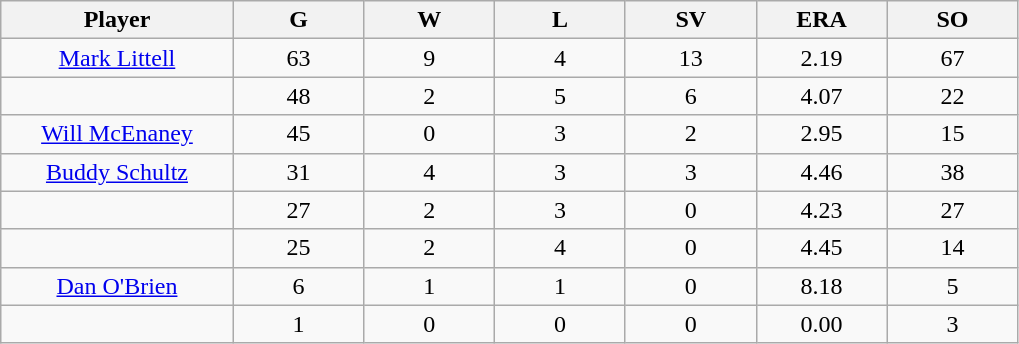<table class="wikitable sortable">
<tr>
<th bgcolor="#DDDDFF" width="16%">Player</th>
<th bgcolor="#DDDDFF" width="9%">G</th>
<th bgcolor="#DDDDFF" width="9%">W</th>
<th bgcolor="#DDDDFF" width="9%">L</th>
<th bgcolor="#DDDDFF" width="9%">SV</th>
<th bgcolor="#DDDDFF" width="9%">ERA</th>
<th bgcolor="#DDDDFF" width="9%">SO</th>
</tr>
<tr align="center">
<td><a href='#'>Mark Littell</a></td>
<td>63</td>
<td>9</td>
<td>4</td>
<td>13</td>
<td>2.19</td>
<td>67</td>
</tr>
<tr align="center">
<td></td>
<td>48</td>
<td>2</td>
<td>5</td>
<td>6</td>
<td>4.07</td>
<td>22</td>
</tr>
<tr align="center">
<td><a href='#'>Will McEnaney</a></td>
<td>45</td>
<td>0</td>
<td>3</td>
<td>2</td>
<td>2.95</td>
<td>15</td>
</tr>
<tr align="center">
<td><a href='#'>Buddy Schultz</a></td>
<td>31</td>
<td>4</td>
<td>3</td>
<td>3</td>
<td>4.46</td>
<td>38</td>
</tr>
<tr align="center">
<td></td>
<td>27</td>
<td>2</td>
<td>3</td>
<td>0</td>
<td>4.23</td>
<td>27</td>
</tr>
<tr align="center">
<td></td>
<td>25</td>
<td>2</td>
<td>4</td>
<td>0</td>
<td>4.45</td>
<td>14</td>
</tr>
<tr align="center">
<td><a href='#'>Dan O'Brien</a></td>
<td>6</td>
<td>1</td>
<td>1</td>
<td>0</td>
<td>8.18</td>
<td>5</td>
</tr>
<tr align="center">
<td></td>
<td>1</td>
<td>0</td>
<td>0</td>
<td>0</td>
<td>0.00</td>
<td>3</td>
</tr>
</table>
